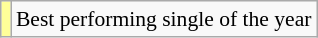<table class="wikitable plainrowheaders" style="font-size:90%;">
<tr>
<td bgcolor=#FFFF99 align=center></td>
<td>Best performing single of the year</td>
</tr>
</table>
